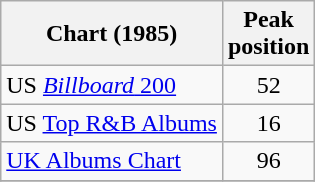<table Class = "wikitable sortable">
<tr>
<th>Chart (1985)</th>
<th>Peak<br>position</th>
</tr>
<tr>
<td>US <a href='#'><em>Billboard</em> 200</a></td>
<td align = "center">52</td>
</tr>
<tr>
<td>US <a href='#'>Top R&B Albums</a></td>
<td align = "center">16</td>
</tr>
<tr>
<td><a href='#'>UK Albums Chart</a></td>
<td align = "center">96</td>
</tr>
<tr>
</tr>
</table>
